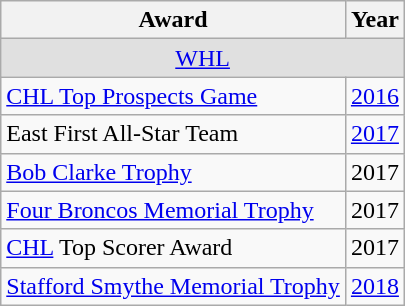<table class="wikitable">
<tr>
<th>Award</th>
<th>Year</th>
</tr>
<tr ALIGN="center" bgcolor="#e0e0e0">
<td colspan="3"><a href='#'>WHL</a></td>
</tr>
<tr>
<td><a href='#'>CHL Top Prospects Game</a></td>
<td><a href='#'>2016</a></td>
</tr>
<tr>
<td>East First All-Star Team</td>
<td><a href='#'>2017</a></td>
</tr>
<tr>
<td><a href='#'>Bob Clarke Trophy</a></td>
<td>2017</td>
</tr>
<tr>
<td><a href='#'>Four Broncos Memorial Trophy</a></td>
<td>2017</td>
</tr>
<tr>
<td><a href='#'>CHL</a> Top Scorer Award</td>
<td>2017</td>
</tr>
<tr>
<td><a href='#'>Stafford Smythe Memorial Trophy</a></td>
<td><a href='#'>2018</a></td>
</tr>
</table>
